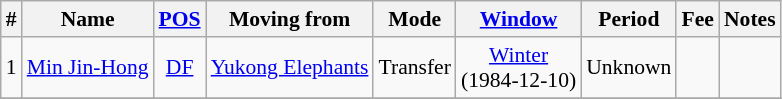<table class="wikitable sortable" style="text-align: center; font-size:90%;">
<tr>
<th>#</th>
<th>Name</th>
<th><a href='#'>POS</a></th>
<th>Moving from</th>
<th>Mode</th>
<th><a href='#'>Window</a></th>
<th>Period</th>
<th>Fee</th>
<th>Notes</th>
</tr>
<tr>
<td>1</td>
<td align=left> <a href='#'>Min Jin-Hong</a></td>
<td><a href='#'>DF</a></td>
<td align=left> <a href='#'>Yukong Elephants</a></td>
<td>Transfer</td>
<td><a href='#'>Winter</a><br>(1984-12-10)</td>
<td>Unknown</td>
<td></td>
<td></td>
</tr>
<tr>
</tr>
</table>
